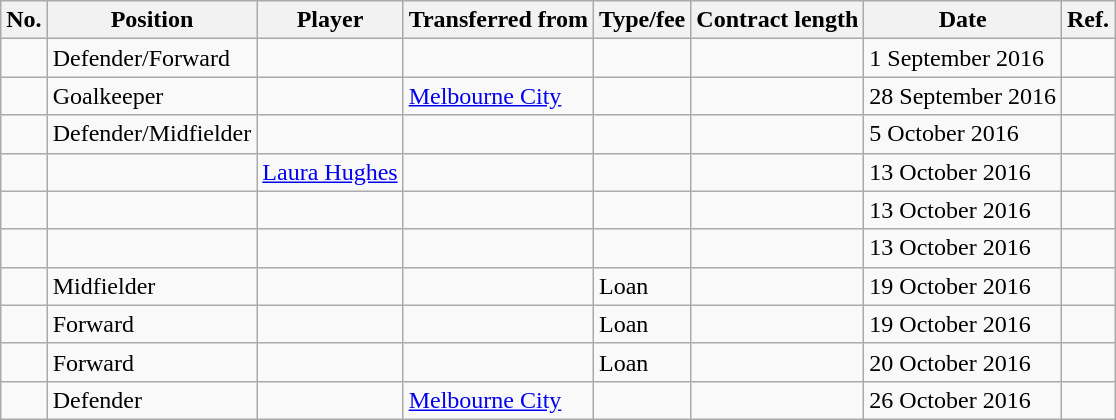<table class="wikitable sortable">
<tr>
<th>No.</th>
<th>Position</th>
<th>Player</th>
<th>Transferred from</th>
<th>Type/fee</th>
<th>Contract length</th>
<th>Date</th>
<th>Ref.</th>
</tr>
<tr>
<td></td>
<td>Defender/Forward</td>
<td></td>
<td></td>
<td></td>
<td></td>
<td>1 September 2016</td>
<td></td>
</tr>
<tr>
<td></td>
<td>Goalkeeper</td>
<td></td>
<td><a href='#'>Melbourne City</a></td>
<td></td>
<td></td>
<td>28 September 2016</td>
<td></td>
</tr>
<tr>
<td></td>
<td>Defender/Midfielder</td>
<td></td>
<td></td>
<td></td>
<td></td>
<td>5 October 2016</td>
<td></td>
</tr>
<tr>
<td></td>
<td></td>
<td><a href='#'>Laura Hughes</a></td>
<td></td>
<td></td>
<td></td>
<td>13 October 2016</td>
<td></td>
</tr>
<tr>
<td></td>
<td></td>
<td></td>
<td></td>
<td></td>
<td></td>
<td>13 October 2016</td>
<td></td>
</tr>
<tr>
<td></td>
<td></td>
<td></td>
<td></td>
<td></td>
<td></td>
<td>13 October 2016</td>
<td></td>
</tr>
<tr>
<td></td>
<td>Midfielder</td>
<td></td>
<td></td>
<td>Loan</td>
<td></td>
<td>19 October 2016</td>
<td></td>
</tr>
<tr>
<td></td>
<td>Forward</td>
<td></td>
<td></td>
<td>Loan</td>
<td></td>
<td>19 October 2016</td>
<td></td>
</tr>
<tr>
<td></td>
<td>Forward</td>
<td></td>
<td></td>
<td>Loan</td>
<td></td>
<td>20 October 2016</td>
<td></td>
</tr>
<tr>
<td></td>
<td>Defender</td>
<td></td>
<td><a href='#'>Melbourne City</a></td>
<td></td>
<td></td>
<td>26 October 2016</td>
<td></td>
</tr>
</table>
